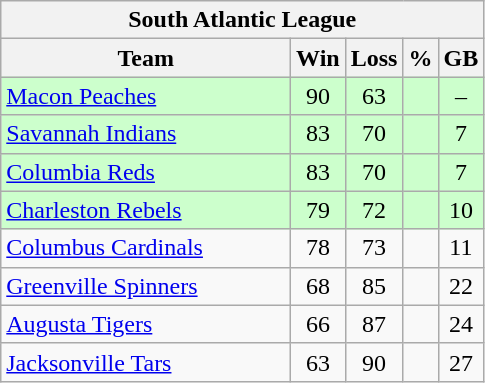<table class="wikitable">
<tr>
<th colspan="5">South Atlantic League</th>
</tr>
<tr>
<th width="60%">Team</th>
<th>Win</th>
<th>Loss</th>
<th>%</th>
<th>GB</th>
</tr>
<tr align=center bgcolor=ccffcc>
<td align=left><a href='#'>Macon Peaches</a></td>
<td>90</td>
<td>63</td>
<td></td>
<td>–</td>
</tr>
<tr align=center bgcolor=ccffcc>
<td align=left><a href='#'>Savannah Indians</a></td>
<td>83</td>
<td>70</td>
<td></td>
<td>7</td>
</tr>
<tr align=center bgcolor=ccffcc>
<td align=left><a href='#'>Columbia Reds</a></td>
<td>83</td>
<td>70</td>
<td></td>
<td>7</td>
</tr>
<tr align=center bgcolor=ccffcc>
<td align=left><a href='#'>Charleston Rebels</a></td>
<td>79</td>
<td>72</td>
<td></td>
<td>10</td>
</tr>
<tr align=center>
<td align=left><a href='#'>Columbus Cardinals</a></td>
<td>78</td>
<td>73</td>
<td></td>
<td>11</td>
</tr>
<tr align=center>
<td align=left><a href='#'>Greenville Spinners</a></td>
<td>68</td>
<td>85</td>
<td></td>
<td>22</td>
</tr>
<tr align=center>
<td align=left><a href='#'>Augusta Tigers</a></td>
<td>66</td>
<td>87</td>
<td></td>
<td>24</td>
</tr>
<tr align=center>
<td align=left><a href='#'>Jacksonville Tars</a></td>
<td>63</td>
<td>90</td>
<td></td>
<td>27</td>
</tr>
</table>
